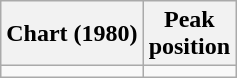<table class="wikitable sortable">
<tr>
<th>Chart (1980)</th>
<th>Peak<br>position</th>
</tr>
<tr>
<td></td>
<td></td>
</tr>
</table>
